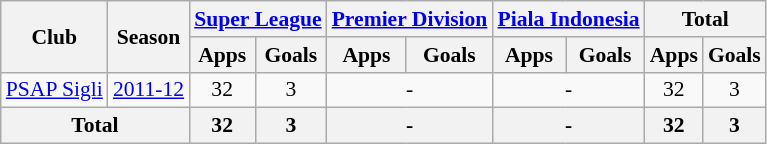<table class="wikitable" style="font-size:90%; text-align:center;">
<tr>
<th rowspan="2">Club</th>
<th rowspan="2">Season</th>
<th colspan="2"><a href='#'>Super League</a></th>
<th colspan="2"><a href='#'>Premier Division</a></th>
<th colspan="2"><a href='#'>Piala Indonesia</a></th>
<th colspan="2">Total</th>
</tr>
<tr>
<th>Apps</th>
<th>Goals</th>
<th>Apps</th>
<th>Goals</th>
<th>Apps</th>
<th>Goals</th>
<th>Apps</th>
<th>Goals</th>
</tr>
<tr>
<td rowspan="1"><a href='#'>PSAP Sigli</a></td>
<td><a href='#'>2011-12</a></td>
<td>32</td>
<td>3</td>
<td colspan="2">-</td>
<td colspan="2">-</td>
<td>32</td>
<td>3</td>
</tr>
<tr>
<th colspan="2">Total</th>
<th>32</th>
<th>3</th>
<th colspan="2">-</th>
<th colspan="2">-</th>
<th>32</th>
<th>3</th>
</tr>
</table>
